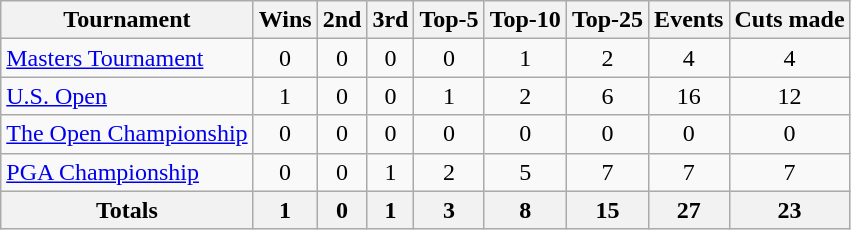<table class=wikitable style=text-align:center>
<tr>
<th>Tournament</th>
<th>Wins</th>
<th>2nd</th>
<th>3rd</th>
<th>Top-5</th>
<th>Top-10</th>
<th>Top-25</th>
<th>Events</th>
<th>Cuts made</th>
</tr>
<tr>
<td align=left><a href='#'>Masters Tournament</a></td>
<td>0</td>
<td>0</td>
<td>0</td>
<td>0</td>
<td>1</td>
<td>2</td>
<td>4</td>
<td>4</td>
</tr>
<tr>
<td align=left><a href='#'>U.S. Open</a></td>
<td>1</td>
<td>0</td>
<td>0</td>
<td>1</td>
<td>2</td>
<td>6</td>
<td>16</td>
<td>12</td>
</tr>
<tr>
<td align=left><a href='#'>The Open Championship</a></td>
<td>0</td>
<td>0</td>
<td>0</td>
<td>0</td>
<td>0</td>
<td>0</td>
<td>0</td>
<td>0</td>
</tr>
<tr>
<td align=left><a href='#'>PGA Championship</a></td>
<td>0</td>
<td>0</td>
<td>1</td>
<td>2</td>
<td>5</td>
<td>7</td>
<td>7</td>
<td>7</td>
</tr>
<tr>
<th>Totals</th>
<th>1</th>
<th>0</th>
<th>1</th>
<th>3</th>
<th>8</th>
<th>15</th>
<th>27</th>
<th>23</th>
</tr>
</table>
